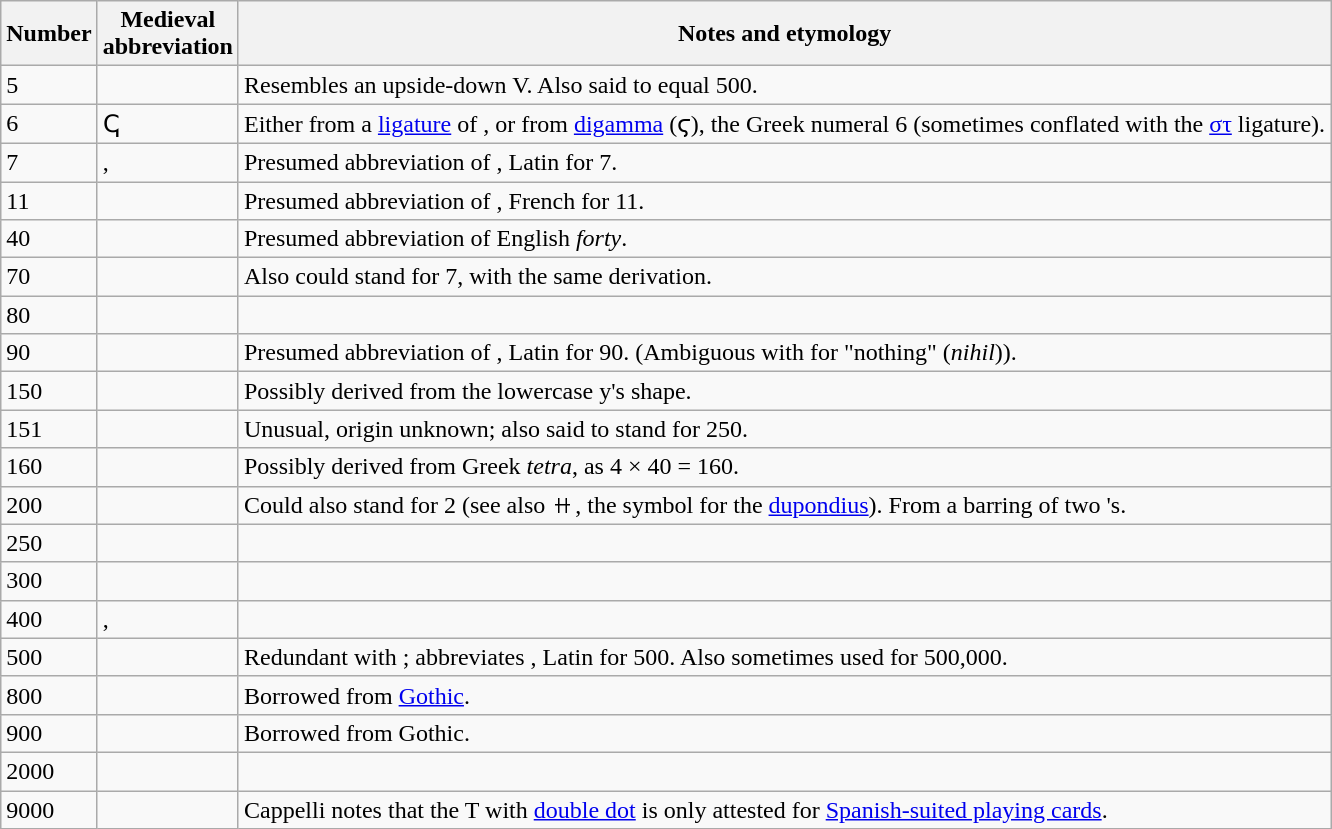<table class="sortable wikitable">
<tr>
<th>Number</th>
<th>Medieval<br>abbreviation</th>
<th>Notes and etymology</th>
</tr>
<tr>
<td>5</td>
<td></td>
<td>Resembles an upside-down V. Also said to equal 500.</td>
</tr>
<tr>
<td>6</td>
<td>ↅ</td>
<td>Either from a <a href='#'>ligature</a> of , or from <a href='#'>digamma</a> (ϛ), the Greek numeral 6 (sometimes conflated with the <a href='#'>στ</a> ligature).</td>
</tr>
<tr>
<td>7</td>
<td>, </td>
<td>Presumed abbreviation of <em></em>, Latin for 7.</td>
</tr>
<tr>
<td>11</td>
<td></td>
<td>Presumed abbreviation of <em></em>, French for 11.</td>
</tr>
<tr>
<td>40</td>
<td></td>
<td>Presumed abbreviation of English <em>forty</em>.</td>
</tr>
<tr>
<td>70</td>
<td></td>
<td>Also could stand for 7, with the same derivation.</td>
</tr>
<tr>
<td>80</td>
<td></td>
<td></td>
</tr>
<tr>
<td>90</td>
<td></td>
<td>Presumed abbreviation of <em></em>, Latin for 90. (Ambiguous with  for "nothing" (<em>nihil</em>)).</td>
</tr>
<tr>
<td>150</td>
<td></td>
<td>Possibly derived from the lowercase y's shape.</td>
</tr>
<tr>
<td>151</td>
<td></td>
<td>Unusual, origin unknown; also said to stand for 250.</td>
</tr>
<tr>
<td>160</td>
<td></td>
<td>Possibly derived from Greek <em>tetra</em>, as 4 × 40 = 160.</td>
</tr>
<tr>
<td>200</td>
<td></td>
<td>Could also stand for 2 (see also 𐆙, the symbol for the <a href='#'>dupondius</a>). From a barring of two 's.</td>
</tr>
<tr>
<td>250</td>
<td></td>
<td></td>
</tr>
<tr>
<td>300</td>
<td></td>
<td></td>
</tr>
<tr>
<td>400</td>
<td>, </td>
<td></td>
</tr>
<tr>
<td>500</td>
<td></td>
<td>Redundant with ; abbreviates <em></em>, Latin for 500. Also sometimes used for 500,000.</td>
</tr>
<tr>
<td>800</td>
<td></td>
<td>Borrowed from <a href='#'>Gothic</a>.</td>
</tr>
<tr>
<td>900</td>
<td></td>
<td>Borrowed from Gothic.</td>
</tr>
<tr>
<td>2000</td>
<td></td>
<td></td>
</tr>
<tr>
<td>9000</td>
<td></td>
<td>Cappelli notes that the T with <a href='#'>double dot</a> is only attested for <a href='#'>Spanish-suited playing cards</a>.</td>
</tr>
</table>
